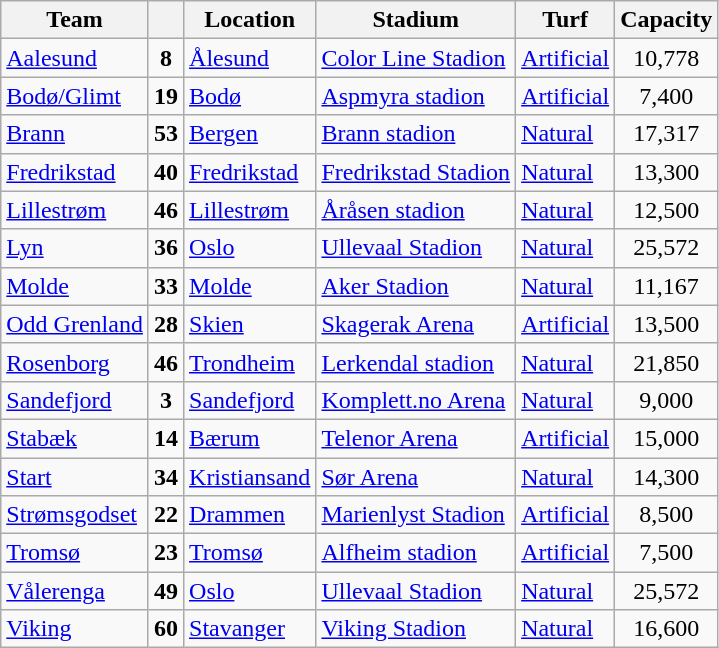<table class="wikitable sortable" border="1">
<tr>
<th>Team</th>
<th></th>
<th>Location</th>
<th>Stadium</th>
<th>Turf</th>
<th>Capacity</th>
</tr>
<tr>
<td><a href='#'>Aalesund</a></td>
<td align="center"><strong>8</strong></td>
<td><a href='#'>Ålesund</a></td>
<td><a href='#'>Color Line Stadion</a></td>
<td><a href='#'>Artificial</a></td>
<td align="center">10,778</td>
</tr>
<tr>
<td><a href='#'>Bodø/Glimt</a></td>
<td align="center"><strong>19</strong></td>
<td><a href='#'>Bodø</a></td>
<td><a href='#'>Aspmyra stadion</a></td>
<td><a href='#'>Artificial</a></td>
<td align="center">7,400</td>
</tr>
<tr>
<td><a href='#'>Brann</a></td>
<td align="center"><strong>53</strong></td>
<td><a href='#'>Bergen</a></td>
<td><a href='#'>Brann stadion</a></td>
<td><a href='#'>Natural</a></td>
<td align="center">17,317</td>
</tr>
<tr>
<td><a href='#'>Fredrikstad</a></td>
<td align="center"><strong>40</strong></td>
<td><a href='#'>Fredrikstad</a></td>
<td><a href='#'>Fredrikstad Stadion</a></td>
<td><a href='#'>Natural</a></td>
<td align="center">13,300</td>
</tr>
<tr>
<td><a href='#'>Lillestrøm</a></td>
<td align="center"><strong>46</strong></td>
<td><a href='#'>Lillestrøm</a></td>
<td><a href='#'>Åråsen stadion</a></td>
<td><a href='#'>Natural</a></td>
<td align="center">12,500</td>
</tr>
<tr>
<td><a href='#'>Lyn</a></td>
<td align="center"><strong>36</strong></td>
<td><a href='#'>Oslo</a></td>
<td><a href='#'>Ullevaal Stadion</a></td>
<td><a href='#'>Natural</a></td>
<td align="center">25,572</td>
</tr>
<tr>
<td><a href='#'>Molde</a></td>
<td align="center"><strong>33</strong></td>
<td><a href='#'>Molde</a></td>
<td><a href='#'>Aker Stadion</a></td>
<td><a href='#'>Natural</a></td>
<td align="center">11,167</td>
</tr>
<tr>
<td><a href='#'>Odd Grenland</a></td>
<td align="center"><strong>28</strong></td>
<td><a href='#'>Skien</a></td>
<td><a href='#'>Skagerak Arena</a></td>
<td><a href='#'>Artificial</a></td>
<td align="center">13,500</td>
</tr>
<tr>
<td><a href='#'>Rosenborg</a></td>
<td align="center"><strong>46</strong></td>
<td><a href='#'>Trondheim</a></td>
<td><a href='#'>Lerkendal stadion</a></td>
<td><a href='#'>Natural</a></td>
<td align="center">21,850</td>
</tr>
<tr>
<td><a href='#'>Sandefjord</a></td>
<td align="center"><strong>3</strong></td>
<td><a href='#'>Sandefjord</a></td>
<td><a href='#'>Komplett.no Arena</a></td>
<td><a href='#'>Natural</a></td>
<td align="center">9,000</td>
</tr>
<tr>
<td><a href='#'>Stabæk</a></td>
<td align="center"><strong>14</strong></td>
<td><a href='#'>Bærum</a></td>
<td><a href='#'>Telenor Arena</a></td>
<td><a href='#'>Artificial</a></td>
<td align="center">15,000</td>
</tr>
<tr>
<td><a href='#'>Start</a></td>
<td align="center"><strong>34</strong></td>
<td><a href='#'>Kristiansand</a></td>
<td><a href='#'>Sør Arena</a></td>
<td><a href='#'>Natural</a></td>
<td align="center">14,300</td>
</tr>
<tr>
<td><a href='#'>Strømsgodset</a></td>
<td align="center"><strong>22</strong></td>
<td><a href='#'>Drammen</a></td>
<td><a href='#'>Marienlyst Stadion</a></td>
<td><a href='#'>Artificial</a></td>
<td align="center">8,500</td>
</tr>
<tr>
<td><a href='#'>Tromsø</a></td>
<td align="center"><strong>23</strong></td>
<td><a href='#'>Tromsø</a></td>
<td><a href='#'>Alfheim stadion</a></td>
<td><a href='#'>Artificial</a></td>
<td align="center">7,500</td>
</tr>
<tr>
<td><a href='#'>Vålerenga</a></td>
<td align="center"><strong>49</strong></td>
<td><a href='#'>Oslo</a></td>
<td><a href='#'>Ullevaal Stadion</a></td>
<td><a href='#'>Natural</a></td>
<td align="center">25,572</td>
</tr>
<tr>
<td><a href='#'>Viking</a></td>
<td align="center"><strong>60</strong></td>
<td><a href='#'>Stavanger</a></td>
<td><a href='#'>Viking Stadion</a></td>
<td><a href='#'>Natural</a></td>
<td align="center">16,600</td>
</tr>
</table>
